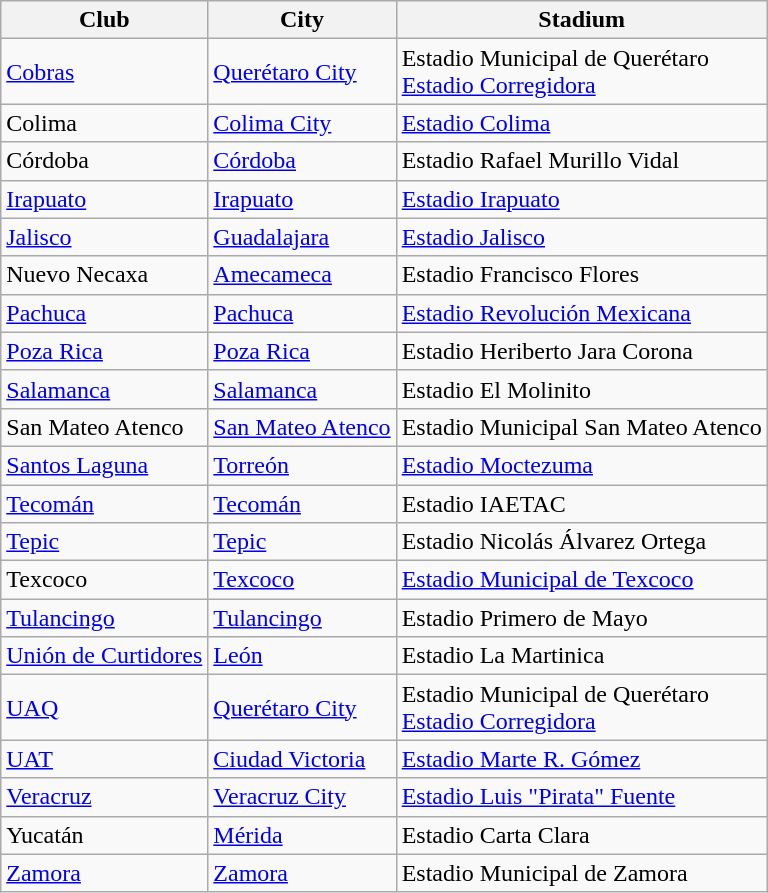<table class="wikitable sortable">
<tr>
<th>Club</th>
<th>City</th>
<th>Stadium</th>
</tr>
<tr>
<td><a href='#'>Cobras</a></td>
<td><a href='#'>Querétaro City</a></td>
<td>Estadio Municipal de Querétaro<br><a href='#'>Estadio Corregidora</a></td>
</tr>
<tr>
<td>Colima</td>
<td><a href='#'>Colima City</a></td>
<td><a href='#'>Estadio Colima</a></td>
</tr>
<tr>
<td>Córdoba</td>
<td><a href='#'>Córdoba</a></td>
<td>Estadio Rafael Murillo Vidal</td>
</tr>
<tr>
<td><a href='#'>Irapuato</a></td>
<td><a href='#'>Irapuato</a></td>
<td><a href='#'>Estadio Irapuato</a></td>
</tr>
<tr>
<td><a href='#'>Jalisco</a></td>
<td><a href='#'>Guadalajara</a></td>
<td><a href='#'>Estadio Jalisco</a></td>
</tr>
<tr>
<td>Nuevo Necaxa</td>
<td><a href='#'>Amecameca</a></td>
<td>Estadio Francisco Flores</td>
</tr>
<tr>
<td><a href='#'>Pachuca</a></td>
<td><a href='#'>Pachuca</a></td>
<td><a href='#'>Estadio Revolución Mexicana</a></td>
</tr>
<tr>
<td><a href='#'>Poza Rica</a></td>
<td><a href='#'>Poza Rica</a></td>
<td>Estadio Heriberto Jara Corona</td>
</tr>
<tr>
<td><a href='#'>Salamanca</a></td>
<td><a href='#'>Salamanca</a></td>
<td>Estadio El Molinito</td>
</tr>
<tr>
<td>San Mateo Atenco</td>
<td><a href='#'>San Mateo Atenco</a></td>
<td>Estadio Municipal San Mateo Atenco</td>
</tr>
<tr>
<td><a href='#'>Santos Laguna</a></td>
<td><a href='#'>Torreón</a></td>
<td><a href='#'>Estadio Moctezuma</a></td>
</tr>
<tr>
<td><a href='#'>Tecomán</a></td>
<td><a href='#'>Tecomán</a></td>
<td>Estadio IAETAC</td>
</tr>
<tr>
<td><a href='#'>Tepic</a></td>
<td><a href='#'>Tepic</a></td>
<td>Estadio Nicolás Álvarez Ortega</td>
</tr>
<tr>
<td>Texcoco</td>
<td><a href='#'>Texcoco</a></td>
<td><a href='#'>Estadio Municipal de Texcoco</a></td>
</tr>
<tr>
<td><a href='#'>Tulancingo</a></td>
<td><a href='#'>Tulancingo</a></td>
<td>Estadio Primero de Mayo</td>
</tr>
<tr>
<td><a href='#'>Unión de Curtidores</a></td>
<td><a href='#'>León</a></td>
<td>Estadio La Martinica</td>
</tr>
<tr>
<td><a href='#'>UAQ</a></td>
<td><a href='#'>Querétaro City</a></td>
<td>Estadio Municipal de Querétaro<br><a href='#'>Estadio Corregidora</a></td>
</tr>
<tr>
<td><a href='#'>UAT</a></td>
<td><a href='#'>Ciudad Victoria</a></td>
<td><a href='#'>Estadio Marte R. Gómez</a></td>
</tr>
<tr>
<td><a href='#'>Veracruz</a></td>
<td><a href='#'>Veracruz City</a></td>
<td><a href='#'>Estadio Luis "Pirata" Fuente</a></td>
</tr>
<tr>
<td>Yucatán</td>
<td><a href='#'>Mérida</a></td>
<td>Estadio Carta Clara</td>
</tr>
<tr>
<td><a href='#'>Zamora</a></td>
<td><a href='#'>Zamora</a></td>
<td>Estadio Municipal de Zamora</td>
</tr>
</table>
